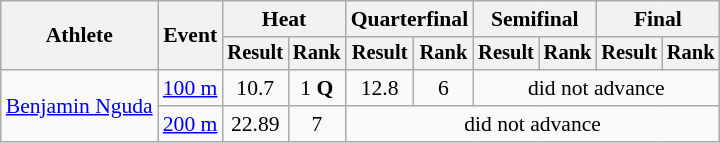<table class="wikitable" style="font-size:90%">
<tr>
<th rowspan="2">Athlete</th>
<th rowspan="2">Event</th>
<th colspan="2">Heat</th>
<th colspan="2">Quarterfinal</th>
<th colspan="2">Semifinal</th>
<th colspan="2">Final</th>
</tr>
<tr style="font-size:95%">
<th>Result</th>
<th>Rank</th>
<th>Result</th>
<th>Rank</th>
<th>Result</th>
<th>Rank</th>
<th>Result</th>
<th>Rank</th>
</tr>
<tr align=center>
<td align=left rowspan=2><a href='#'>Benjamin Nguda</a></td>
<td align=left><a href='#'>100 m</a></td>
<td>10.7</td>
<td>1 <strong>Q</strong></td>
<td>12.8</td>
<td>6</td>
<td colspan=4>did not advance</td>
</tr>
<tr align=center>
<td align=left><a href='#'>200 m</a></td>
<td>22.89</td>
<td>7</td>
<td colspan=6>did not advance</td>
</tr>
</table>
